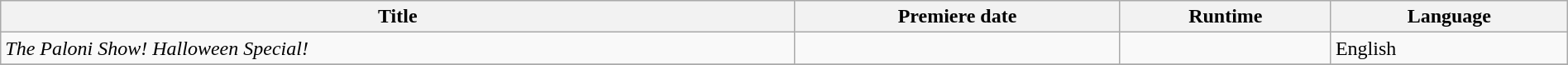<table class="wikitable sortable" width=100%>
<tr>
<th scope="col">Title</th>
<th scope="col">Premiere date</th>
<th scope="col">Runtime</th>
<th scope="col">Language</th>
</tr>
<tr>
<td><em>The Paloni Show! Halloween Special!</em></td>
<td></td>
<td></td>
<td>English</td>
</tr>
<tr>
</tr>
</table>
